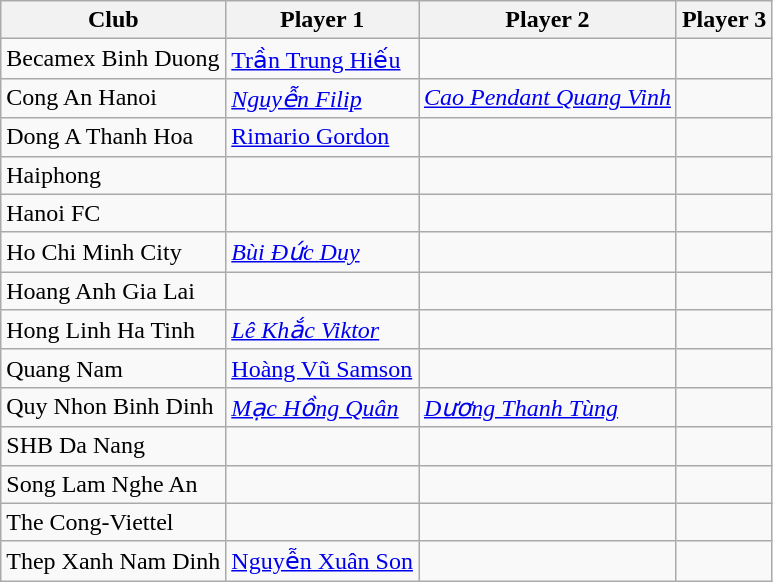<table class="wikitable" style=>
<tr>
<th>Club</th>
<th>Player 1</th>
<th>Player 2</th>
<th>Player 3</th>
</tr>
<tr>
<td>Becamex Binh Duong</td>
<td> <a href='#'>Trần Trung Hiếu</a></td>
<td></td>
<td></td>
</tr>
<tr>
<td>Cong An Hanoi</td>
<td> <em><a href='#'>Nguyễn Filip</a></em><small></small></td>
<td> <em><a href='#'>Cao Pendant Quang Vinh</a></em></td>
<td></td>
</tr>
<tr>
<td>Dong A Thanh Hoa</td>
<td> <a href='#'>Rimario Gordon</a><small></small></td>
<td></td>
<td></td>
</tr>
<tr>
<td>Haiphong</td>
<td></td>
<td></td>
<td></td>
</tr>
<tr>
<td>Hanoi FC</td>
<td></td>
<td></td>
<td></td>
</tr>
<tr>
<td>Ho Chi Minh City</td>
<td> <em><a href='#'>Bùi Đức Duy</a></em><small></small></td>
<td></td>
<td></td>
</tr>
<tr>
<td>Hoang Anh Gia Lai</td>
<td></td>
<td></td>
<td></td>
</tr>
<tr>
<td>Hong Linh Ha Tinh</td>
<td> <em><a href='#'>Lê Khắc Viktor</a></em></td>
<td></td>
<td></td>
</tr>
<tr>
<td>Quang Nam</td>
<td> <a href='#'>Hoàng Vũ Samson</a></td>
<td></td>
<td></td>
</tr>
<tr>
<td>Quy Nhon Binh Dinh</td>
<td> <em><a href='#'>Mạc Hồng Quân</a></em><small></small></td>
<td> <em><a href='#'>Dương Thanh Tùng</a></em></td>
<td></td>
</tr>
<tr>
<td>SHB Da Nang</td>
<td></td>
<td></td>
<td></td>
</tr>
<tr>
<td>Song Lam Nghe An</td>
<td></td>
<td></td>
<td></td>
</tr>
<tr>
<td>The Cong-Viettel</td>
<td></td>
<td></td>
<td></td>
</tr>
<tr>
<td>Thep Xanh Nam Dinh</td>
<td> <a href='#'>Nguyễn Xuân Son</a><small></small></td>
<td></td>
<td></td>
</tr>
</table>
